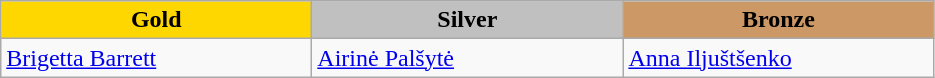<table class="wikitable" style="text-align:left">
<tr align="center">
<td width=200 bgcolor=gold><strong>Gold</strong></td>
<td width=200 bgcolor=silver><strong>Silver</strong></td>
<td width=200 bgcolor=CC9966><strong>Bronze</strong></td>
</tr>
<tr>
<td><a href='#'>Brigetta Barrett</a><br><em></em></td>
<td><a href='#'>Airinė Palšytė</a><br><em></em></td>
<td><a href='#'>Anna Iljuštšenko</a><br><em></em></td>
</tr>
</table>
